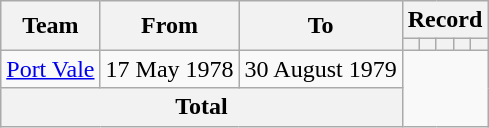<table class=wikitable style="text-align: center">
<tr>
<th rowspan=2>Team</th>
<th rowspan=2>From</th>
<th rowspan=2>To</th>
<th colspan=5>Record</th>
</tr>
<tr>
<th></th>
<th></th>
<th></th>
<th></th>
<th></th>
</tr>
<tr>
<td align=left><a href='#'>Port Vale</a></td>
<td align=left>17 May 1978</td>
<td align=left>30 August 1979<br></td>
</tr>
<tr>
<th colspan=3>Total<br></th>
</tr>
</table>
